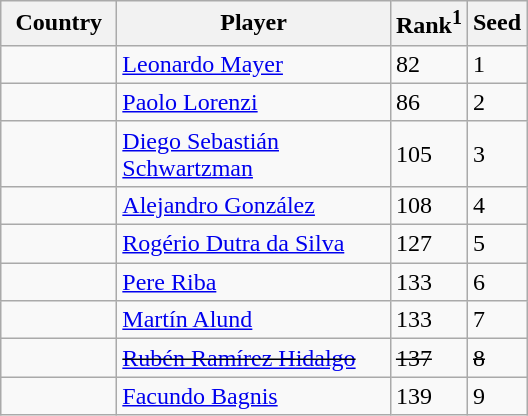<table class="sortable wikitable">
<tr>
<th width="70">Country</th>
<th width="175">Player</th>
<th>Rank<sup>1</sup></th>
<th>Seed</th>
</tr>
<tr>
<td></td>
<td><a href='#'>Leonardo Mayer</a></td>
<td>82</td>
<td>1</td>
</tr>
<tr>
<td></td>
<td><a href='#'>Paolo Lorenzi</a></td>
<td>86</td>
<td>2</td>
</tr>
<tr>
<td></td>
<td><a href='#'>Diego Sebastián Schwartzman</a></td>
<td>105</td>
<td>3</td>
</tr>
<tr>
<td></td>
<td><a href='#'>Alejandro González</a></td>
<td>108</td>
<td>4</td>
</tr>
<tr>
<td></td>
<td><a href='#'>Rogério Dutra da Silva</a></td>
<td>127</td>
<td>5</td>
</tr>
<tr>
<td></td>
<td><a href='#'>Pere Riba</a></td>
<td>133</td>
<td>6</td>
</tr>
<tr>
<td></td>
<td><a href='#'>Martín Alund</a></td>
<td>133</td>
<td>7</td>
</tr>
<tr>
<td><s></s></td>
<td><s><a href='#'>Rubén Ramírez Hidalgo</a></s></td>
<td><s>137</s></td>
<td><s>8</s></td>
</tr>
<tr>
<td></td>
<td><a href='#'>Facundo Bagnis</a></td>
<td>139</td>
<td>9</td>
</tr>
</table>
